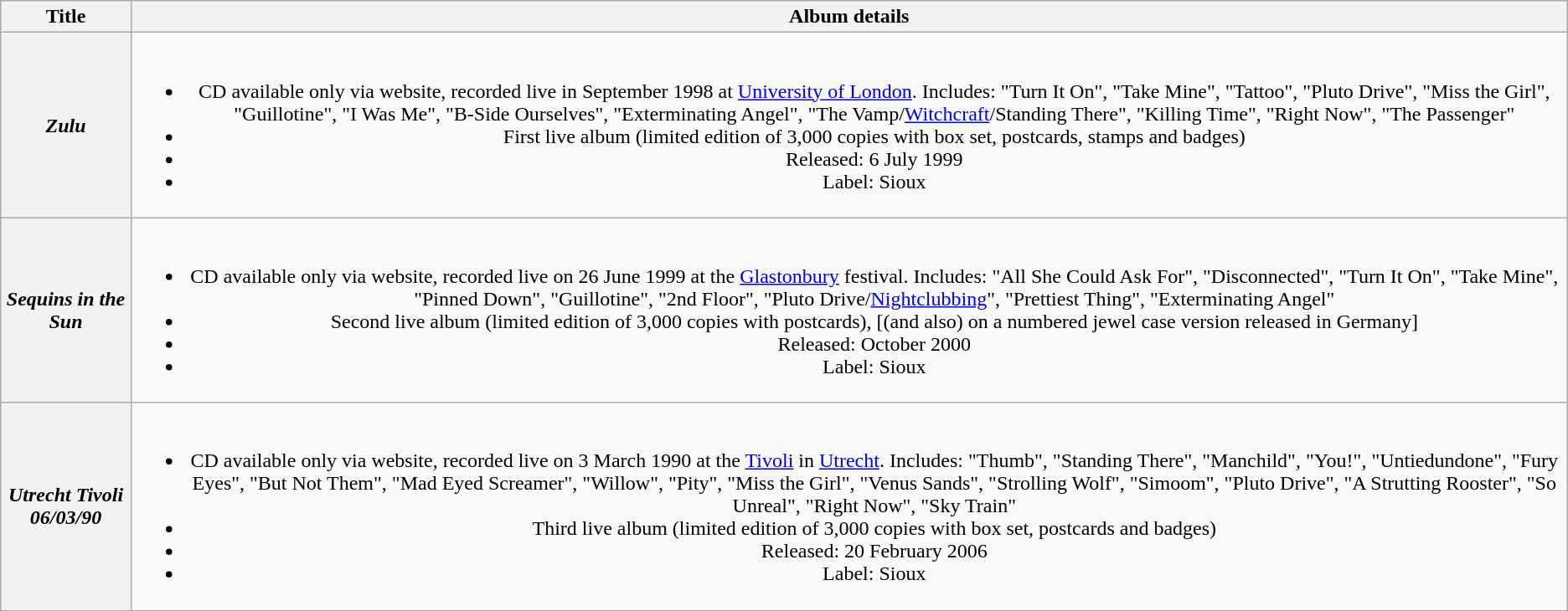<table class="wikitable plainrowheaders" style="text-align:center;">
<tr>
<th scope="col">Title</th>
<th scope="col">Album details</th>
</tr>
<tr>
<th scope="row"><em>Zulu</em></th>
<td><br><ul><li>CD available only via website, recorded live in September 1998 at <a href='#'>University of London</a>. Includes: "Turn It On", "Take Mine", "Tattoo", "Pluto Drive", "Miss the Girl", "Guillotine", "I Was Me", "B-Side Ourselves", "Exterminating Angel", "The Vamp/<a href='#'>Witchcraft</a>/Standing There", "Killing Time", "Right Now", "The Passenger"</li><li>First live album (limited edition of 3,000 copies with box set, postcards, stamps and badges)</li><li>Released: 6 July 1999</li><li>Label: Sioux</li></ul></td>
</tr>
<tr>
<th scope="row"><em>Sequins in the Sun</em></th>
<td><br><ul><li>CD available only via website, recorded live on 26 June 1999 at the <a href='#'>Glastonbury</a> festival. Includes: "All She Could Ask For", "Disconnected", "Turn It On", "Take Mine", "Pinned Down", "Guillotine", "2nd Floor", "Pluto Drive/<a href='#'>Nightclubbing</a>", "Prettiest Thing", "Exterminating Angel"</li><li>Second live album (limited edition of 3,000 copies with postcards), [(and also) on a numbered jewel case version released in Germany]</li><li>Released: October 2000</li><li>Label: Sioux</li></ul></td>
</tr>
<tr>
<th scope="row"><em>Utrecht Tivoli 06/03/90</em></th>
<td><br><ul><li>CD available only via website, recorded live on 3 March 1990 at the <a href='#'>Tivoli</a> in <a href='#'>Utrecht</a>. Includes: "Thumb", "Standing There", "Manchild", "You!", "Untiedundone", "Fury Eyes", "But Not Them", "Mad Eyed Screamer", "Willow", "Pity", "Miss the Girl", "Venus Sands", "Strolling Wolf", "Simoom", "Pluto Drive", "A Strutting Rooster", "So Unreal", "Right Now", "Sky Train"</li><li>Third live album (limited edition of 3,000 copies with box set, postcards and badges)</li><li>Released: 20 February 2006</li><li>Label: Sioux</li></ul></td>
</tr>
</table>
